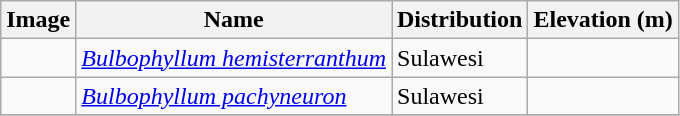<table class="wikitable collapsible">
<tr>
<th>Image</th>
<th>Name</th>
<th>Distribution</th>
<th>Elevation (m)</th>
</tr>
<tr>
<td></td>
<td><em><a href='#'>Bulbophyllum hemisterranthum</a></em> </td>
<td>Sulawesi</td>
<td></td>
</tr>
<tr>
<td></td>
<td><em><a href='#'>Bulbophyllum pachyneuron</a></em> </td>
<td>Sulawesi</td>
<td></td>
</tr>
<tr>
</tr>
</table>
